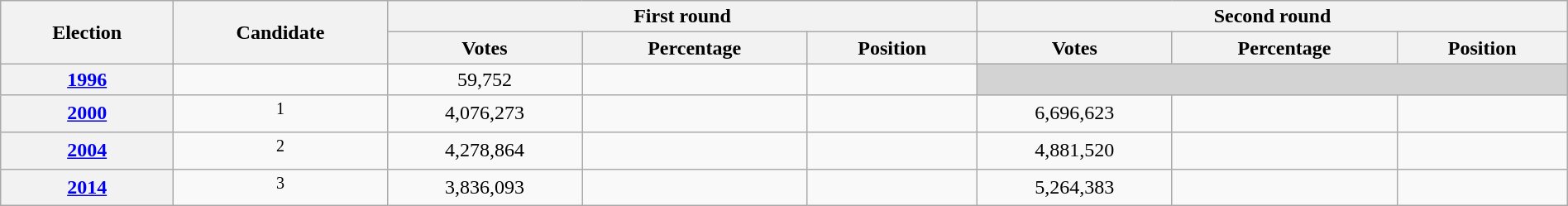<table class=wikitable width=100%>
<tr>
<th rowspan=2>Election</th>
<th rowspan=2>Candidate</th>
<th colspan=3>First round</th>
<th colspan=3>Second round</th>
</tr>
<tr>
<th>Votes</th>
<th>Percentage</th>
<th>Position</th>
<th>Votes</th>
<th>Percentage</th>
<th>Position</th>
</tr>
<tr align=center>
<th><a href='#'>1996</a></th>
<td></td>
<td>59,752</td>
<td></td>
<td></td>
<td bgcolor=lightgrey colspan=3></td>
</tr>
<tr align=center>
<th><a href='#'>2000</a></th>
<td><sup>1</sup></td>
<td>4,076,273</td>
<td></td>
<td></td>
<td>6,696,623</td>
<td></td>
<td></td>
</tr>
<tr align=center>
<th><a href='#'>2004</a></th>
<td><sup>2</sup></td>
<td>4,278,864</td>
<td></td>
<td></td>
<td>4,881,520</td>
<td></td>
<td></td>
</tr>
<tr align=center>
<th><a href='#'>2014</a></th>
<td><sup>3</sup></td>
<td>3,836,093</td>
<td></td>
<td></td>
<td>5,264,383</td>
<td></td>
<td></td>
</tr>
</table>
